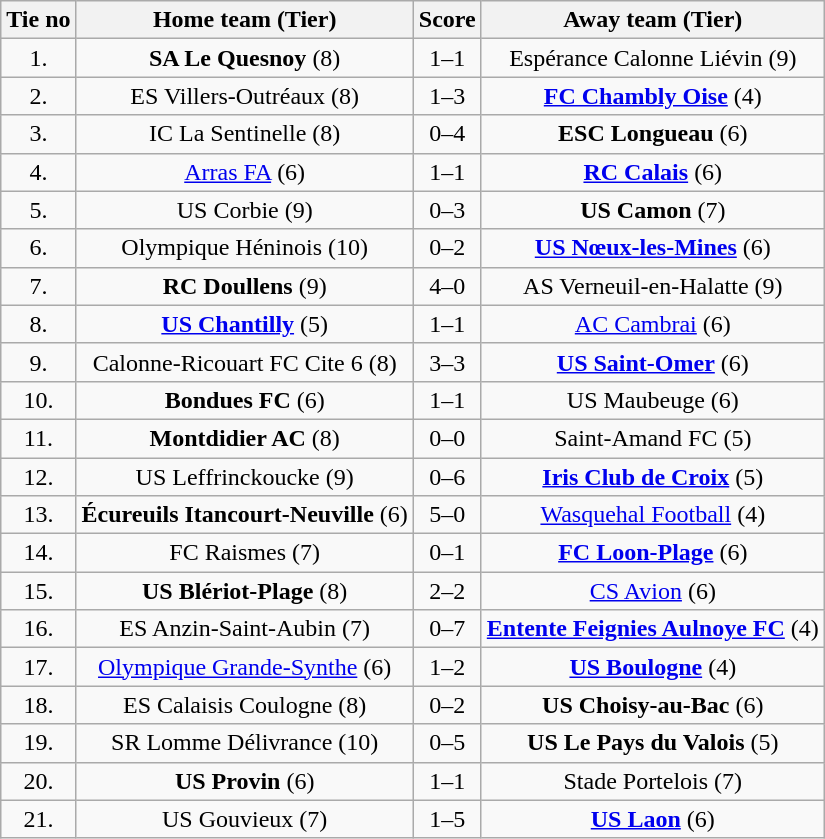<table class="wikitable" style="text-align: center">
<tr>
<th>Tie no</th>
<th>Home team (Tier)</th>
<th>Score</th>
<th>Away team (Tier)</th>
</tr>
<tr>
<td>1.</td>
<td><strong>SA Le Quesnoy</strong> (8)</td>
<td>1–1 </td>
<td>Espérance Calonne Liévin (9)</td>
</tr>
<tr>
<td>2.</td>
<td>ES Villers-Outréaux (8)</td>
<td>1–3</td>
<td><strong><a href='#'>FC Chambly Oise</a></strong> (4)</td>
</tr>
<tr>
<td>3.</td>
<td>IC La Sentinelle (8)</td>
<td>0–4</td>
<td><strong>ESC Longueau</strong> (6)</td>
</tr>
<tr>
<td>4.</td>
<td><a href='#'>Arras FA</a> (6)</td>
<td>1–1 </td>
<td><strong><a href='#'>RC Calais</a></strong> (6)</td>
</tr>
<tr>
<td>5.</td>
<td>US Corbie (9)</td>
<td>0–3</td>
<td><strong>US Camon</strong> (7)</td>
</tr>
<tr>
<td>6.</td>
<td>Olympique Héninois (10)</td>
<td>0–2</td>
<td><strong><a href='#'>US Nœux-les-Mines</a></strong> (6)</td>
</tr>
<tr>
<td>7.</td>
<td><strong>RC Doullens</strong> (9)</td>
<td>4–0</td>
<td>AS Verneuil-en-Halatte (9)</td>
</tr>
<tr>
<td>8.</td>
<td><strong><a href='#'>US Chantilly</a></strong> (5)</td>
<td>1–1 </td>
<td><a href='#'>AC Cambrai</a> (6)</td>
</tr>
<tr>
<td>9.</td>
<td>Calonne-Ricouart FC Cite 6 (8)</td>
<td>3–3 </td>
<td><strong><a href='#'>US Saint-Omer</a></strong> (6)</td>
</tr>
<tr>
<td>10.</td>
<td><strong>Bondues FC</strong> (6)</td>
<td>1–1 </td>
<td>US Maubeuge (6)</td>
</tr>
<tr>
<td>11.</td>
<td><strong>Montdidier AC</strong> (8)</td>
<td>0–0 </td>
<td>Saint-Amand FC (5)</td>
</tr>
<tr>
<td>12.</td>
<td>US Leffrinckoucke (9)</td>
<td>0–6</td>
<td><strong><a href='#'>Iris Club de Croix</a></strong> (5)</td>
</tr>
<tr>
<td>13.</td>
<td><strong>Écureuils Itancourt-Neuville</strong> (6)</td>
<td>5–0</td>
<td><a href='#'>Wasquehal Football</a> (4)</td>
</tr>
<tr>
<td>14.</td>
<td>FC Raismes (7)</td>
<td>0–1</td>
<td><strong><a href='#'>FC Loon-Plage</a></strong> (6)</td>
</tr>
<tr>
<td>15.</td>
<td><strong>US Blériot-Plage</strong> (8)</td>
<td>2–2 </td>
<td><a href='#'>CS Avion</a> (6)</td>
</tr>
<tr>
<td>16.</td>
<td>ES Anzin-Saint-Aubin (7)</td>
<td>0–7</td>
<td><strong><a href='#'>Entente Feignies Aulnoye FC</a></strong> (4)</td>
</tr>
<tr>
<td>17.</td>
<td><a href='#'>Olympique Grande-Synthe</a> (6)</td>
<td>1–2</td>
<td><strong><a href='#'>US Boulogne</a></strong> (4)</td>
</tr>
<tr>
<td>18.</td>
<td>ES Calaisis Coulogne (8)</td>
<td>0–2</td>
<td><strong>US Choisy-au-Bac</strong> (6)</td>
</tr>
<tr>
<td>19.</td>
<td>SR Lomme Délivrance (10)</td>
<td>0–5</td>
<td><strong>US Le Pays du Valois</strong> (5)</td>
</tr>
<tr>
<td>20.</td>
<td><strong>US Provin</strong> (6)</td>
<td>1–1 </td>
<td>Stade Portelois (7)</td>
</tr>
<tr>
<td>21.</td>
<td>US Gouvieux (7)</td>
<td>1–5</td>
<td><strong><a href='#'>US Laon</a></strong> (6)</td>
</tr>
</table>
